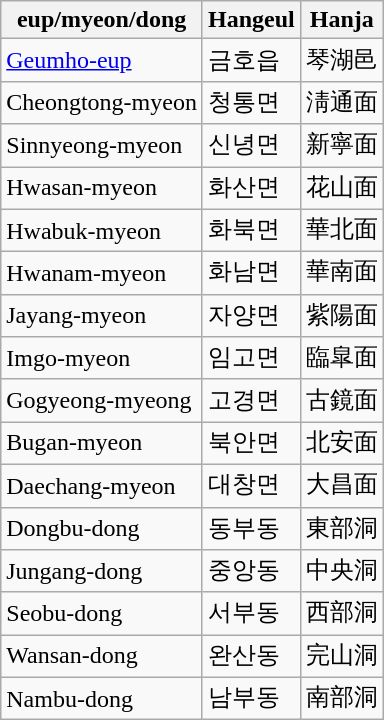<table class="wikitable sortable">
<tr>
<th>eup/myeon/dong</th>
<th>Hangeul</th>
<th>Hanja</th>
</tr>
<tr>
<td><a href='#'>Geumho-eup</a></td>
<td>금호읍</td>
<td>琴湖邑</td>
</tr>
<tr>
<td>Cheongtong-myeon</td>
<td>청통면</td>
<td>淸通面</td>
</tr>
<tr>
<td>Sinnyeong-myeon</td>
<td>신녕면</td>
<td>新寧面</td>
</tr>
<tr>
<td>Hwasan-myeon</td>
<td>화산면</td>
<td>花山面</td>
</tr>
<tr>
<td>Hwabuk-myeon</td>
<td>화북면</td>
<td>華北面</td>
</tr>
<tr>
<td>Hwanam-myeon</td>
<td>화남면</td>
<td>華南面</td>
</tr>
<tr>
<td>Jayang-myeon</td>
<td>자양면</td>
<td>紫陽面</td>
</tr>
<tr>
<td>Imgo-myeon</td>
<td>임고면</td>
<td>臨皐面</td>
</tr>
<tr>
<td>Gogyeong-myeong</td>
<td>고경면</td>
<td>古鏡面</td>
</tr>
<tr>
<td>Bugan-myeon</td>
<td>북안면</td>
<td>北安面</td>
</tr>
<tr>
<td>Daechang-myeon</td>
<td>대창면</td>
<td>大昌面</td>
</tr>
<tr>
<td>Dongbu-dong</td>
<td>동부동</td>
<td>東部洞</td>
</tr>
<tr>
<td>Jungang-dong</td>
<td>중앙동</td>
<td>中央洞</td>
</tr>
<tr>
<td>Seobu-dong</td>
<td>서부동</td>
<td>西部洞</td>
</tr>
<tr>
<td>Wansan-dong</td>
<td>완산동</td>
<td>完山洞</td>
</tr>
<tr>
<td>Nambu-dong</td>
<td>남부동</td>
<td>南部洞</td>
</tr>
</table>
